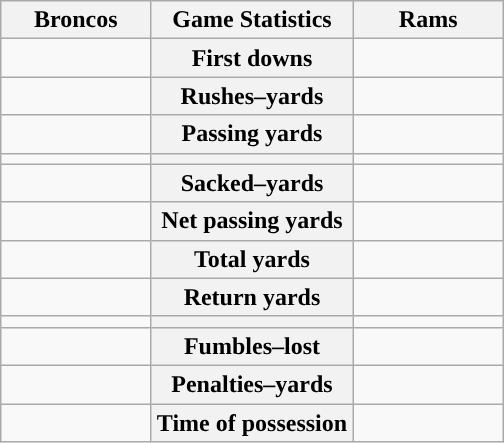<table class="wikitable" style="margin: 1em auto 1em auto">
<tr>
<th style="width:30%;">Broncos</th>
<th style="width:40%;">Game Statistics</th>
<th style="width:30%;">Rams</th>
</tr>
<tr>
<td style="text-align:right;"></td>
<th>First downs</th>
<td></td>
</tr>
<tr>
<td style="text-align:right;"></td>
<th>Rushes–yards</th>
<td></td>
</tr>
<tr>
<td style="text-align:right;"></td>
<th>Passing yards</th>
<td></td>
</tr>
<tr>
<td style="text-align:right;"></td>
<th></th>
<td></td>
</tr>
<tr>
<td style="text-align:right;"></td>
<th>Sacked–yards</th>
<td></td>
</tr>
<tr>
<td style="text-align:right;"></td>
<th>Net passing yards</th>
<td></td>
</tr>
<tr>
<td style="text-align:right;"></td>
<th>Total yards</th>
<td></td>
</tr>
<tr>
<td style="text-align:right;"></td>
<th>Return yards</th>
<td></td>
</tr>
<tr>
<td style="text-align:right;"></td>
<th></th>
<td></td>
</tr>
<tr>
<td style="text-align:right;"></td>
<th>Fumbles–lost</th>
<td></td>
</tr>
<tr>
<td style="text-align:right;"></td>
<th>Penalties–yards</th>
<td></td>
</tr>
<tr>
<td style="text-align:right;"></td>
<th>Time of possession</th>
<td></td>
</tr>
</table>
